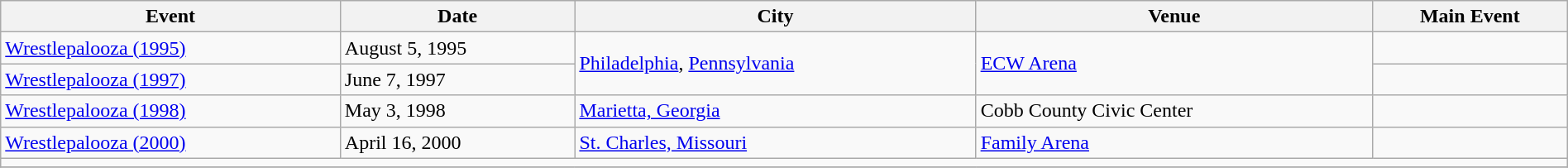<table class="wikitable sortable" style="align: center" width=100%>
<tr>
<th>Event</th>
<th>Date</th>
<th>City</th>
<th>Venue</th>
<th>Main Event</th>
</tr>
<tr>
<td><a href='#'>Wrestlepalooza (1995)</a></td>
<td>August 5, 1995</td>
<td rowspan="2"><a href='#'>Philadelphia</a>, <a href='#'>Pennsylvania</a></td>
<td rowspan="2"><a href='#'>ECW Arena</a></td>
<td></td>
</tr>
<tr>
<td><a href='#'>Wrestlepalooza (1997)</a></td>
<td>June 7, 1997</td>
<td></td>
</tr>
<tr>
<td><a href='#'>Wrestlepalooza (1998)</a></td>
<td>May 3, 1998</td>
<td><a href='#'>Marietta, Georgia</a></td>
<td>Cobb County Civic Center</td>
<td></td>
</tr>
<tr>
<td><a href='#'>Wrestlepalooza (2000)</a></td>
<td>April 16, 2000</td>
<td><a href='#'>St. Charles, Missouri</a></td>
<td><a href='#'>Family Arena</a></td>
<td></td>
</tr>
<tr>
<td colspan="10"></td>
</tr>
<tr>
</tr>
</table>
